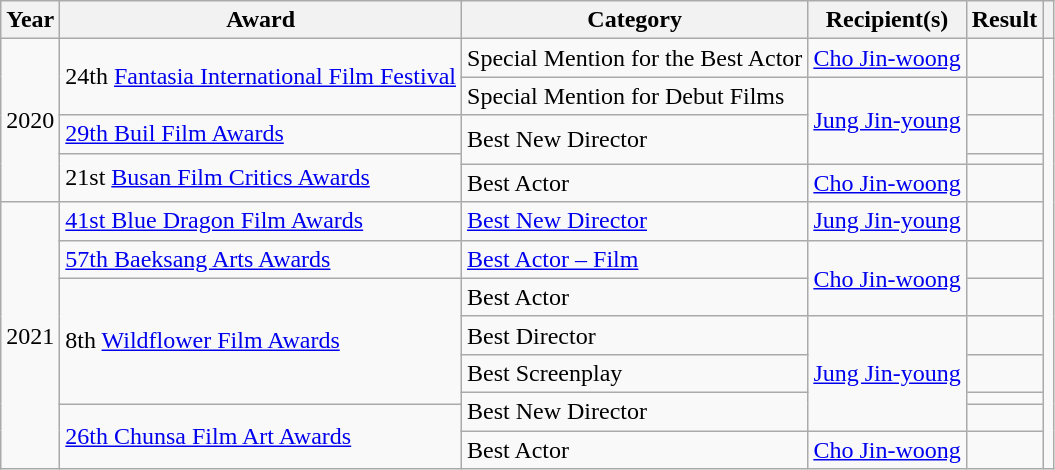<table class="wikitable plainrowheaders sortable">
<tr>
<th scope="col">Year</th>
<th scope="col">Award</th>
<th scope="col">Category</th>
<th scope="col">Recipient(s)</th>
<th scope="col">Result</th>
<th scope="col" class="unsortable"></th>
</tr>
<tr>
<td rowspan=5>2020</td>
<td rowspan=2>24th <a href='#'>Fantasia International Film Festival</a></td>
<td>Special Mention for the Best Actor</td>
<td><a href='#'>Cho Jin-woong</a></td>
<td></td>
<td rowspan=13></td>
</tr>
<tr>
<td>Special Mention for Debut Films</td>
<td rowspan=3><a href='#'>Jung Jin-young</a></td>
<td></td>
</tr>
<tr>
<td><a href='#'>29th Buil Film Awards</a></td>
<td rowspan=2>Best New Director</td>
<td></td>
</tr>
<tr>
<td rowspan=2>21st <a href='#'>Busan Film Critics Awards</a></td>
<td></td>
</tr>
<tr>
<td>Best Actor</td>
<td><a href='#'>Cho Jin-woong</a></td>
<td></td>
</tr>
<tr>
<td rowspan=8>2021</td>
<td><a href='#'>41st Blue Dragon Film Awards</a></td>
<td><a href='#'>Best New Director</a></td>
<td><a href='#'>Jung Jin-young</a></td>
<td></td>
</tr>
<tr>
<td><a href='#'>57th Baeksang Arts Awards</a></td>
<td><a href='#'>Best Actor – Film</a></td>
<td rowspan=2><a href='#'>Cho Jin-woong</a></td>
<td></td>
</tr>
<tr>
<td rowspan=4>8th <a href='#'>Wildflower Film Awards</a></td>
<td>Best Actor</td>
<td></td>
</tr>
<tr>
<td>Best Director</td>
<td rowspan=4><a href='#'>Jung Jin-young</a></td>
<td></td>
</tr>
<tr>
<td>Best Screenplay</td>
<td></td>
</tr>
<tr>
<td rowspan=2>Best New Director</td>
<td></td>
</tr>
<tr>
<td rowspan=2><a href='#'>26th Chunsa Film Art Awards</a></td>
<td></td>
</tr>
<tr>
<td>Best Actor</td>
<td><a href='#'>Cho Jin-woong</a></td>
<td></td>
</tr>
</table>
